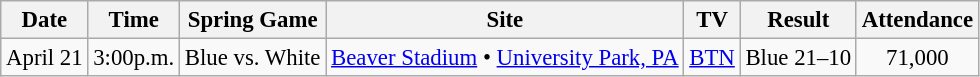<table class="wikitable" style="font-size:95%;">
<tr>
<th>Date</th>
<th>Time</th>
<th>Spring Game</th>
<th>Site</th>
<th>TV</th>
<th>Result</th>
<th>Attendance</th>
</tr>
<tr>
<td>April 21</td>
<td>3:00p.m.</td>
<td>Blue vs. White</td>
<td><a href='#'>Beaver Stadium</a> • <a href='#'>University Park, PA</a></td>
<td><a href='#'>BTN</a></td>
<td>Blue 21–10</td>
<td align=center>71,000</td>
</tr>
</table>
